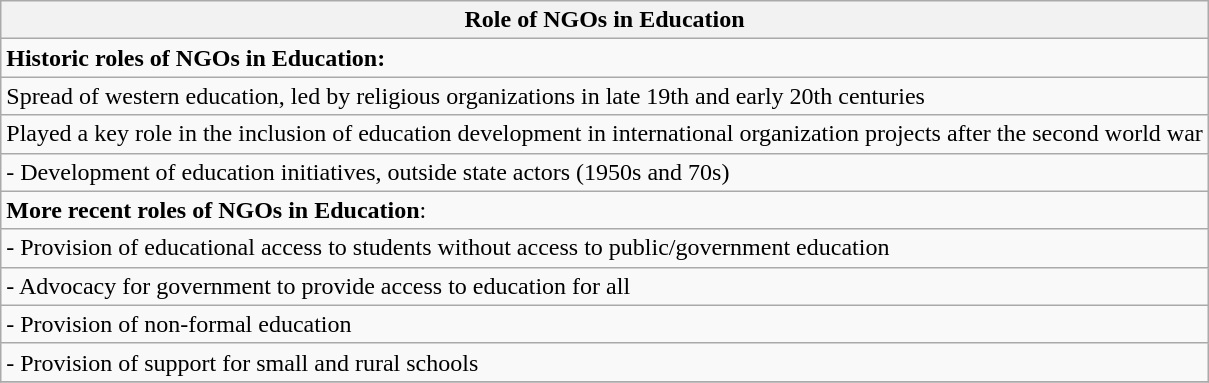<table class="wikitable">
<tr>
<th>Role of NGOs in Education</th>
</tr>
<tr>
<td><strong>Historic roles of NGOs in Education:</strong></td>
</tr>
<tr>
<td>Spread of western education, led by religious organizations in late 19th and early 20th centuries</td>
</tr>
<tr>
<td>Played a key role in the inclusion of education development in international organization projects after the second world war</td>
</tr>
<tr>
<td>- Development of education initiatives, outside state actors (1950s and 70s)</td>
</tr>
<tr>
<td><strong>More recent roles of NGOs in Education</strong>:</td>
</tr>
<tr>
<td>- Provision of educational access to students without access to public/government education</td>
</tr>
<tr>
<td>- Advocacy for government to provide access to education for all</td>
</tr>
<tr>
<td>- Provision of non-formal education</td>
</tr>
<tr>
<td>- Provision of support for small and rural schools</td>
</tr>
<tr>
</tr>
</table>
